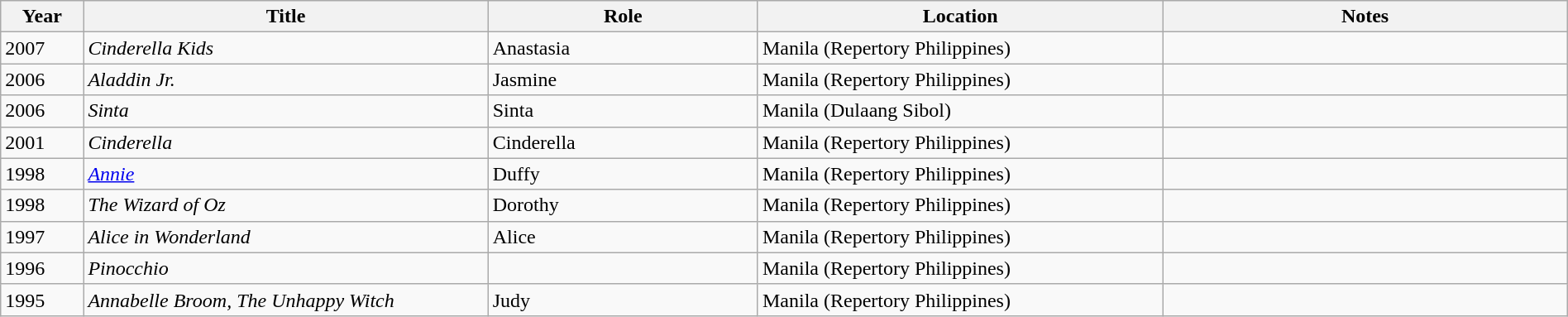<table class="wikitable sortable" width="100%">
<tr>
<th width="3%">Year</th>
<th width="15%">Title</th>
<th width="10%">Role</th>
<th width="15%">Location</th>
<th width="15%">Notes</th>
</tr>
<tr>
<td>2007</td>
<td><em>Cinderella Kids</em></td>
<td>Anastasia</td>
<td>Manila (Repertory Philippines)</td>
</tr>
<tr>
<td>2006</td>
<td><em>Aladdin Jr.</em></td>
<td>Jasmine</td>
<td>Manila (Repertory Philippines)</td>
<td></td>
</tr>
<tr>
<td>2006</td>
<td><em>Sinta</em></td>
<td>Sinta</td>
<td>Manila (Dulaang Sibol)</td>
</tr>
<tr>
<td>2001</td>
<td><em>Cinderella</em></td>
<td>Cinderella</td>
<td>Manila (Repertory Philippines)</td>
<td></td>
</tr>
<tr>
<td>1998</td>
<td><em><a href='#'>Annie</a></em></td>
<td>Duffy</td>
<td>Manila (Repertory Philippines)</td>
<td></td>
</tr>
<tr>
<td>1998</td>
<td><em>The Wizard of Oz</em></td>
<td>Dorothy</td>
<td>Manila (Repertory Philippines)</td>
</tr>
<tr>
<td>1997</td>
<td><em>Alice in Wonderland</em></td>
<td>Alice</td>
<td>Manila (Repertory Philippines)</td>
<td></td>
</tr>
<tr>
<td>1996</td>
<td><em>Pinocchio</em></td>
<td></td>
<td>Manila (Repertory Philippines)</td>
<td></td>
</tr>
<tr>
<td>1995</td>
<td><em>Annabelle Broom, The Unhappy Witch</em></td>
<td>Judy</td>
<td>Manila (Repertory Philippines)</td>
<td></td>
</tr>
</table>
